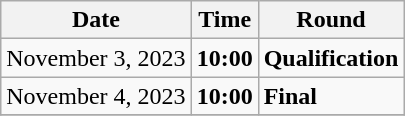<table class="wikitable">
<tr>
<th>Date</th>
<th>Time</th>
<th>Round</th>
</tr>
<tr>
<td>November 3, 2023</td>
<td><strong>10:00</strong></td>
<td><strong>Qualification</strong></td>
</tr>
<tr>
<td>November 4, 2023</td>
<td><strong>10:00</strong></td>
<td><strong>Final</strong></td>
</tr>
<tr>
</tr>
</table>
